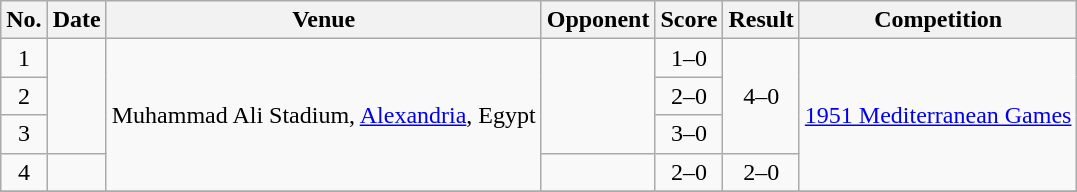<table class="wikitable sortable">
<tr>
<th scope="col">No.</th>
<th scope="col">Date</th>
<th scope="col">Venue</th>
<th scope="col">Opponent</th>
<th scope="col">Score</th>
<th scope="col">Result</th>
<th scope="col">Competition</th>
</tr>
<tr>
<td align="center">1</td>
<td rowspan="3"></td>
<td rowspan="4">Muhammad Ali Stadium, <a href='#'>Alexandria</a>, Egypt</td>
<td rowspan="3"></td>
<td align="center">1–0</td>
<td align="center" rowspan="3">4–0</td>
<td rowspan="4"><a href='#'>1951 Mediterranean Games</a></td>
</tr>
<tr>
<td align="center">2</td>
<td align=center>2–0</td>
</tr>
<tr>
<td align="center">3</td>
<td align="center">3–0</td>
</tr>
<tr>
<td align="center">4</td>
<td></td>
<td></td>
<td align="center">2–0</td>
<td align="center">2–0</td>
</tr>
<tr>
</tr>
</table>
